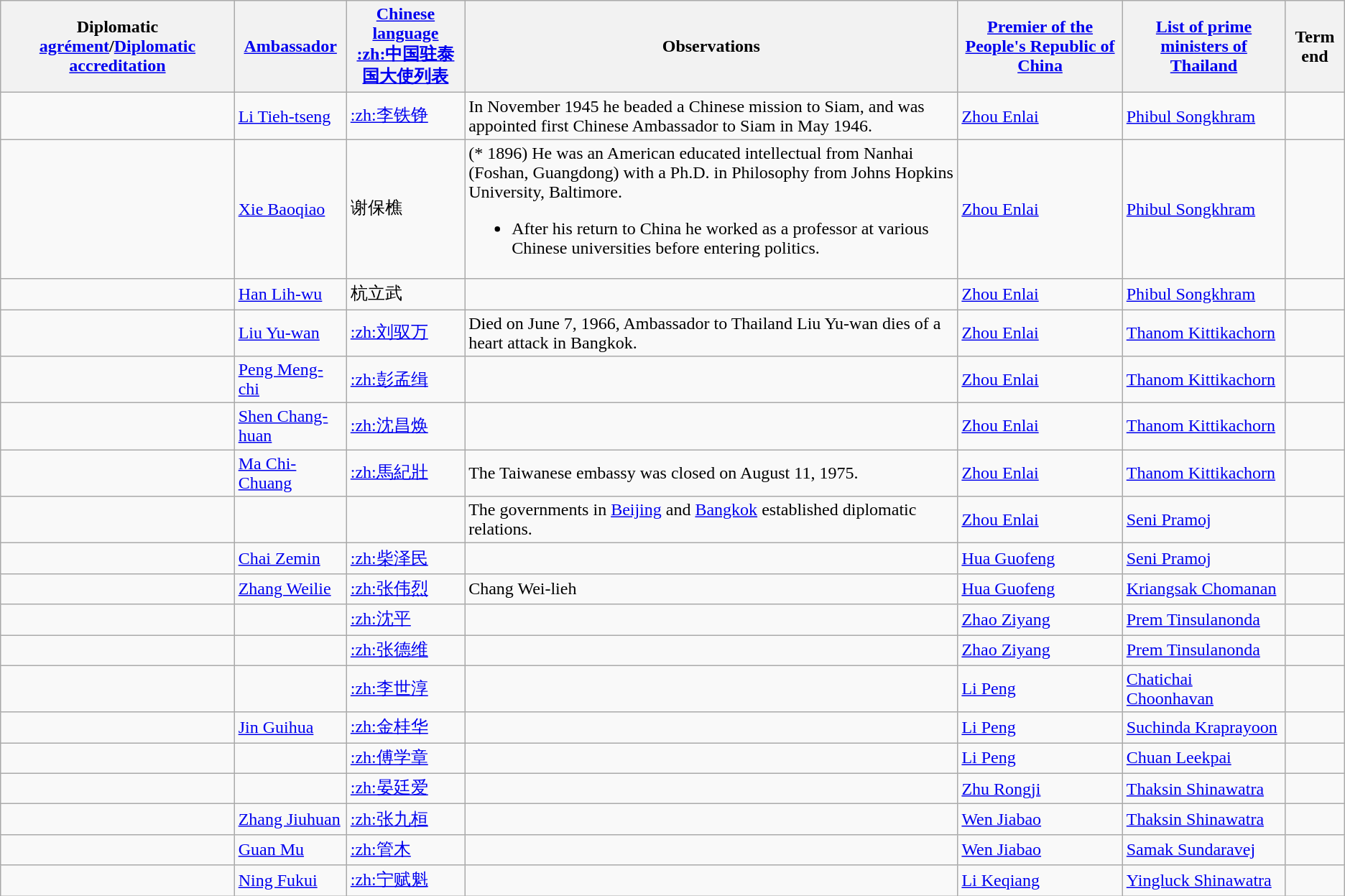<table class="wikitable sortable">
<tr>
<th>Diplomatic <a href='#'>agrément</a>/<a href='#'>Diplomatic accreditation</a></th>
<th><a href='#'>Ambassador</a></th>
<th><a href='#'>Chinese language</a><br><a href='#'>:zh:中国驻泰国大使列表</a></th>
<th>Observations</th>
<th><a href='#'>Premier of the People's Republic of China</a></th>
<th><a href='#'>List of prime ministers of Thailand</a></th>
<th>Term end</th>
</tr>
<tr>
<td></td>
<td><a href='#'>Li Tieh-tseng</a></td>
<td><a href='#'>:zh:李铁铮</a></td>
<td>In November 1945 he beaded a Chinese mission to Siam, and was appointed first Chinese Ambassador to Siam in May 1946.</td>
<td><a href='#'>Zhou Enlai</a></td>
<td><a href='#'>Phibul Songkhram</a></td>
<td></td>
</tr>
<tr>
<td></td>
<td><a href='#'>Xie Baoqiao</a></td>
<td>谢保樵</td>
<td>(* 1896) He was an American educated intellectual from Nanhai (Foshan, Guangdong) with a Ph.D. in Philosophy from Johns Hopkins University, Baltimore.<br><ul><li>After his return to China he worked as a professor at various Chinese universities before entering politics.</li></ul></td>
<td><a href='#'>Zhou Enlai</a></td>
<td><a href='#'>Phibul Songkhram</a></td>
<td></td>
</tr>
<tr>
<td></td>
<td><a href='#'>Han Lih-wu</a></td>
<td>杭立武</td>
<td></td>
<td><a href='#'>Zhou Enlai</a></td>
<td><a href='#'>Phibul Songkhram</a></td>
<td></td>
</tr>
<tr>
<td></td>
<td><a href='#'>Liu Yu-wan</a></td>
<td><a href='#'>:zh:刘驭万</a></td>
<td>Died on June 7, 1966, Ambassador to Thailand Liu Yu-wan dies of a heart attack in Bangkok.</td>
<td><a href='#'>Zhou Enlai</a></td>
<td><a href='#'>Thanom Kittikachorn</a></td>
<td></td>
</tr>
<tr>
<td></td>
<td><a href='#'>Peng Meng-chi</a></td>
<td><a href='#'>:zh:彭孟缉</a></td>
<td></td>
<td><a href='#'>Zhou Enlai</a></td>
<td><a href='#'>Thanom Kittikachorn</a></td>
<td></td>
</tr>
<tr>
<td></td>
<td><a href='#'>Shen Chang-huan</a></td>
<td><a href='#'>:zh:沈昌焕</a></td>
<td></td>
<td><a href='#'>Zhou Enlai</a></td>
<td><a href='#'>Thanom Kittikachorn</a></td>
<td></td>
</tr>
<tr>
<td></td>
<td><a href='#'>Ma Chi-Chuang</a></td>
<td><a href='#'>:zh:馬紀壯</a></td>
<td>The Taiwanese embassy was closed on August 11, 1975.</td>
<td><a href='#'>Zhou Enlai</a></td>
<td><a href='#'>Thanom Kittikachorn</a></td>
<td></td>
</tr>
<tr>
<td></td>
<td></td>
<td></td>
<td>The governments in <a href='#'>Beijing</a> and <a href='#'>Bangkok</a> established diplomatic relations.</td>
<td><a href='#'>Zhou Enlai</a></td>
<td><a href='#'>Seni Pramoj</a></td>
<td></td>
</tr>
<tr>
<td></td>
<td><a href='#'>Chai Zemin</a></td>
<td><a href='#'>:zh:柴泽民</a></td>
<td></td>
<td><a href='#'>Hua Guofeng</a></td>
<td><a href='#'>Seni Pramoj</a></td>
<td></td>
</tr>
<tr>
<td></td>
<td><a href='#'>Zhang Weilie</a></td>
<td><a href='#'>:zh:张伟烈</a></td>
<td>Chang Wei-lieh</td>
<td><a href='#'>Hua Guofeng</a></td>
<td><a href='#'>Kriangsak Chomanan</a></td>
<td></td>
</tr>
<tr>
<td></td>
<td></td>
<td><a href='#'>:zh:沈平</a></td>
<td></td>
<td><a href='#'>Zhao Ziyang</a></td>
<td><a href='#'>Prem Tinsulanonda</a></td>
<td></td>
</tr>
<tr>
<td></td>
<td></td>
<td><a href='#'>:zh:张德维</a></td>
<td></td>
<td><a href='#'>Zhao Ziyang</a></td>
<td><a href='#'>Prem Tinsulanonda</a></td>
<td></td>
</tr>
<tr>
<td></td>
<td></td>
<td><a href='#'>:zh:李世淳</a></td>
<td></td>
<td><a href='#'>Li Peng</a></td>
<td><a href='#'>Chatichai Choonhavan</a></td>
<td></td>
</tr>
<tr>
<td></td>
<td><a href='#'>Jin Guihua</a></td>
<td><a href='#'>:zh:金桂华</a></td>
<td></td>
<td><a href='#'>Li Peng</a></td>
<td><a href='#'>Suchinda Kraprayoon</a></td>
<td></td>
</tr>
<tr>
<td></td>
<td></td>
<td><a href='#'>:zh:傅学章</a></td>
<td></td>
<td><a href='#'>Li Peng</a></td>
<td><a href='#'>Chuan Leekpai</a></td>
<td></td>
</tr>
<tr>
<td></td>
<td></td>
<td><a href='#'>:zh:晏廷爱</a></td>
<td></td>
<td><a href='#'>Zhu Rongji</a></td>
<td><a href='#'>Thaksin Shinawatra</a></td>
<td></td>
</tr>
<tr>
<td></td>
<td><a href='#'>Zhang Jiuhuan</a></td>
<td><a href='#'>:zh:张九桓</a></td>
<td></td>
<td><a href='#'>Wen Jiabao</a></td>
<td><a href='#'>Thaksin Shinawatra</a></td>
<td></td>
</tr>
<tr>
<td></td>
<td><a href='#'>Guan Mu</a></td>
<td><a href='#'>:zh:管木</a></td>
<td></td>
<td><a href='#'>Wen Jiabao</a></td>
<td><a href='#'>Samak Sundaravej</a></td>
<td></td>
</tr>
<tr>
<td></td>
<td><a href='#'>Ning Fukui</a></td>
<td><a href='#'>:zh:宁赋魁</a></td>
<td></td>
<td><a href='#'>Li Keqiang</a></td>
<td><a href='#'>Yingluck Shinawatra</a></td>
<td></td>
</tr>
</table>
